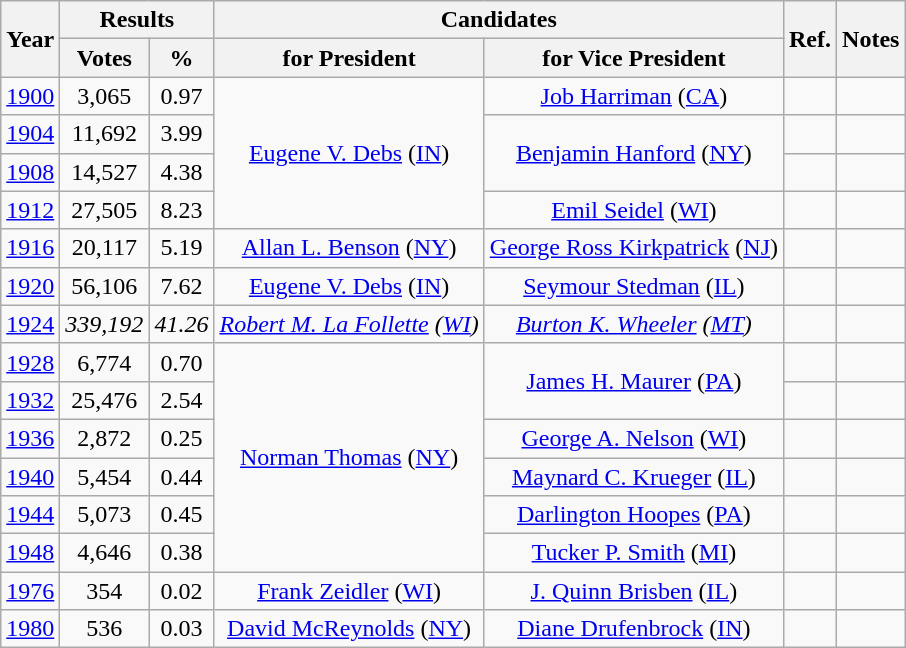<table class="wikitable" border="1" style="text-align:center">
<tr>
<th rowspan=2>Year</th>
<th colspan=2>Results</th>
<th colspan=2>Candidates</th>
<th rowspan=2>Ref.</th>
<th rowspan=2>Notes</th>
</tr>
<tr>
<th>Votes</th>
<th>%</th>
<th>for President</th>
<th>for Vice President</th>
</tr>
<tr>
<td><a href='#'>1900</a></td>
<td>3,065</td>
<td>0.97</td>
<td rowspan="4"><a href='#'>Eugene V. Debs</a> (<a href='#'>IN</a>)</td>
<td><a href='#'>Job Harriman</a> (<a href='#'>CA</a>)</td>
<td></td>
<td></td>
</tr>
<tr>
<td><a href='#'>1904</a></td>
<td>11,692</td>
<td>3.99</td>
<td rowspan="2"><a href='#'>Benjamin Hanford</a> (<a href='#'>NY</a>)</td>
<td></td>
<td></td>
</tr>
<tr>
<td><a href='#'>1908</a></td>
<td>14,527</td>
<td>4.38</td>
<td></td>
<td></td>
</tr>
<tr>
<td><a href='#'>1912</a></td>
<td>27,505</td>
<td>8.23</td>
<td><a href='#'>Emil Seidel</a> (<a href='#'>WI</a>)</td>
<td></td>
<td></td>
</tr>
<tr>
<td><a href='#'>1916</a></td>
<td>20,117</td>
<td>5.19</td>
<td><a href='#'>Allan L. Benson</a> (<a href='#'>NY</a>)</td>
<td><a href='#'>George Ross Kirkpatrick</a> (<a href='#'>NJ</a>)</td>
<td></td>
<td></td>
</tr>
<tr>
<td><a href='#'>1920</a></td>
<td>56,106</td>
<td>7.62</td>
<td><a href='#'>Eugene V. Debs</a> (<a href='#'>IN</a>)</td>
<td><a href='#'>Seymour Stedman</a> (<a href='#'>IL</a>)</td>
<td></td>
<td></td>
</tr>
<tr>
<td><a href='#'>1924</a></td>
<td><em>339,192</em></td>
<td><em>41.26</em></td>
<td><em><a href='#'>Robert M. La Follette</a> (<a href='#'>WI</a>)</em></td>
<td><em><a href='#'>Burton K. Wheeler</a> (<a href='#'>MT</a>)</em></td>
<td></td>
<td></td>
</tr>
<tr>
<td><a href='#'>1928</a></td>
<td>6,774</td>
<td>0.70</td>
<td rowspan="6"><a href='#'>Norman Thomas</a> (<a href='#'>NY</a>)</td>
<td rowspan="2"><a href='#'>James H. Maurer</a> (<a href='#'>PA</a>)</td>
<td></td>
<td></td>
</tr>
<tr>
<td><a href='#'>1932</a></td>
<td>25,476</td>
<td>2.54</td>
<td></td>
<td></td>
</tr>
<tr>
<td><a href='#'>1936</a></td>
<td>2,872</td>
<td>0.25</td>
<td><a href='#'>George A. Nelson</a> (<a href='#'>WI</a>)</td>
<td></td>
<td></td>
</tr>
<tr>
<td><a href='#'>1940</a></td>
<td>5,454</td>
<td>0.44</td>
<td><a href='#'>Maynard C. Krueger</a> (<a href='#'>IL</a>)</td>
<td></td>
<td></td>
</tr>
<tr>
<td><a href='#'>1944</a></td>
<td>5,073</td>
<td>0.45</td>
<td><a href='#'>Darlington Hoopes</a> (<a href='#'>PA</a>)</td>
<td></td>
<td></td>
</tr>
<tr>
<td><a href='#'>1948</a></td>
<td>4,646</td>
<td>0.38</td>
<td><a href='#'>Tucker P. Smith</a> (<a href='#'>MI</a>)</td>
<td></td>
<td></td>
</tr>
<tr>
<td><a href='#'>1976</a></td>
<td>354</td>
<td>0.02</td>
<td><a href='#'>Frank Zeidler</a> (<a href='#'>WI</a>)</td>
<td><a href='#'>J. Quinn Brisben</a> (<a href='#'>IL</a>)</td>
<td></td>
<td></td>
</tr>
<tr>
<td><a href='#'>1980</a></td>
<td>536</td>
<td>0.03</td>
<td><a href='#'>David McReynolds</a> (<a href='#'>NY</a>)</td>
<td><a href='#'>Diane Drufenbrock</a> (<a href='#'>IN</a>)</td>
<td></td>
<td></td>
</tr>
</table>
